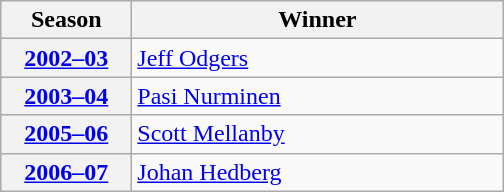<table class="wikitable">
<tr>
<th scope="col" style="width:5em">Season</th>
<th scope="col" style="width:15em">Winner</th>
</tr>
<tr>
<th scope="row"><a href='#'>2002–03</a></th>
<td><a href='#'>Jeff Odgers</a></td>
</tr>
<tr>
<th scope="row"><a href='#'>2003–04</a></th>
<td><a href='#'>Pasi Nurminen</a></td>
</tr>
<tr>
<th scope="row"><a href='#'>2005–06</a></th>
<td><a href='#'>Scott Mellanby</a></td>
</tr>
<tr>
<th scope="row"><a href='#'>2006–07</a></th>
<td><a href='#'>Johan Hedberg</a></td>
</tr>
</table>
